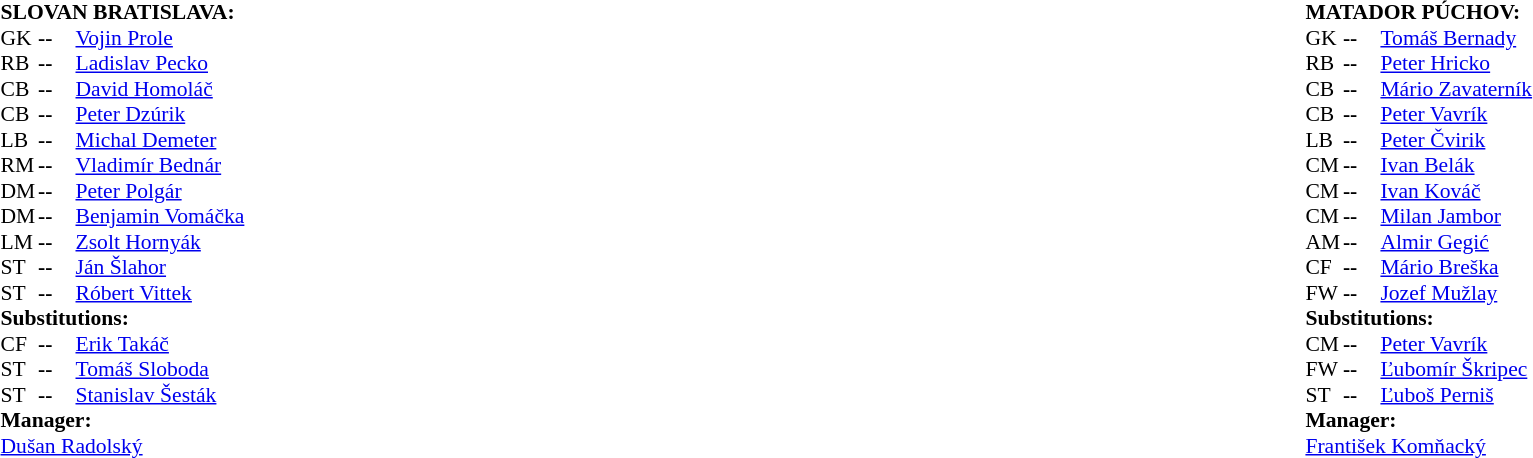<table width="100%">
<tr>
<td valign="top" width="50%"><br><table style="font-size: 90%" cellspacing="0" cellpadding="0">
<tr>
<td colspan=4><strong>SLOVAN BRATISLAVA:</strong></td>
</tr>
<tr>
<th width="25"></th>
<th width="25"></th>
</tr>
<tr>
<td>GK</td>
<td><strong>--</strong></td>
<td> <a href='#'>Vojin Prole</a></td>
</tr>
<tr>
<td>RB</td>
<td><strong>--</strong></td>
<td> <a href='#'>Ladislav Pecko</a></td>
</tr>
<tr>
<td>CB</td>
<td><strong>--</strong></td>
<td> <a href='#'>David Homoláč</a></td>
</tr>
<tr>
<td>CB</td>
<td><strong>--</strong></td>
<td> <a href='#'>Peter Dzúrik</a></td>
<td></td>
<td></td>
</tr>
<tr>
<td>LB</td>
<td><strong>--</strong></td>
<td> <a href='#'>Michal Demeter</a></td>
<td></td>
<td></td>
</tr>
<tr>
<td>RM</td>
<td><strong>--</strong></td>
<td> <a href='#'>Vladimír Bednár</a></td>
<td></td>
<td></td>
</tr>
<tr>
<td>DM</td>
<td><strong>--</strong></td>
<td> <a href='#'>Peter Polgár</a></td>
</tr>
<tr>
<td>DM</td>
<td><strong>--</strong></td>
<td> <a href='#'>Benjamin Vomáčka</a></td>
<td></td>
<td></td>
</tr>
<tr>
<td>LM</td>
<td><strong>--</strong></td>
<td> <a href='#'>Zsolt Hornyák</a></td>
</tr>
<tr>
<td>ST</td>
<td><strong>--</strong></td>
<td> <a href='#'>Ján Šlahor</a></td>
<td></td>
<td></td>
</tr>
<tr>
<td>ST</td>
<td><strong>--</strong></td>
<td> <a href='#'>Róbert Vittek</a></td>
<td></td>
<td></td>
</tr>
<tr>
<td colspan=3><strong>Substitutions:</strong></td>
</tr>
<tr>
<td>CF</td>
<td><strong>--</strong></td>
<td> <a href='#'>Erik Takáč</a></td>
<td></td>
<td></td>
</tr>
<tr>
<td>ST</td>
<td><strong>--</strong></td>
<td> <a href='#'>Tomáš Sloboda</a></td>
<td></td>
<td></td>
</tr>
<tr>
<td>ST</td>
<td><strong>--</strong></td>
<td> <a href='#'>Stanislav Šesták</a></td>
<td></td>
<td></td>
</tr>
<tr>
<td colspan=3><strong>Manager:</strong></td>
</tr>
<tr>
<td colspan=3><a href='#'>Dušan Radolský</a></td>
</tr>
</table>
</td>
<td valign="top"></td>
<td valign="top" width="50%"><br><table style="font-size: 90%" cellspacing="0" cellpadding="0" align="center">
<tr>
<td colspan=4><strong>MATADOR PÚCHOV:</strong></td>
</tr>
<tr>
<th width=25></th>
<th width=25></th>
</tr>
<tr>
<td>GK</td>
<td><strong>--</strong></td>
<td> <a href='#'>Tomáš Bernady</a></td>
</tr>
<tr>
<td>RB</td>
<td><strong>--</strong></td>
<td> <a href='#'>Peter Hricko</a></td>
<td></td>
<td></td>
<td></td>
<td></td>
</tr>
<tr>
<td>CB</td>
<td><strong>--</strong></td>
<td> <a href='#'>Mário Zavaterník</a></td>
<td></td>
<td></td>
</tr>
<tr>
<td>CB</td>
<td><strong>--</strong></td>
<td> <a href='#'>Peter Vavrík</a></td>
</tr>
<tr>
<td>LB</td>
<td><strong>--</strong></td>
<td> <a href='#'>Peter Čvirik</a></td>
</tr>
<tr>
<td>CM</td>
<td><strong>--</strong></td>
<td> <a href='#'>Ivan Belák</a></td>
<td></td>
<td></td>
</tr>
<tr>
<td>CM</td>
<td><strong>--</strong></td>
<td> <a href='#'>Ivan Kováč</a></td>
</tr>
<tr>
<td>CM</td>
<td><strong>--</strong></td>
<td> <a href='#'>Milan Jambor</a></td>
<td></td>
<td></td>
</tr>
<tr>
<td>AM</td>
<td><strong>--</strong></td>
<td> <a href='#'>Almir Gegić</a></td>
<td></td>
<td></td>
</tr>
<tr>
<td>CF</td>
<td><strong>--</strong></td>
<td> <a href='#'>Mário Breška</a></td>
<td></td>
<td></td>
</tr>
<tr>
<td>FW</td>
<td><strong>--</strong></td>
<td> <a href='#'>Jozef Mužlay</a></td>
<td></td>
<td></td>
</tr>
<tr>
<td colspan=3><strong>Substitutions:</strong></td>
</tr>
<tr>
<td>CM</td>
<td><strong>--</strong></td>
<td> <a href='#'>Peter Vavrík</a></td>
<td></td>
<td></td>
</tr>
<tr>
<td>FW</td>
<td><strong>--</strong></td>
<td> <a href='#'>Ľubomír Škripec</a></td>
<td></td>
<td></td>
</tr>
<tr>
<td>ST</td>
<td><strong>--</strong></td>
<td> <a href='#'>Ľuboš Perniš</a></td>
<td></td>
<td></td>
</tr>
<tr>
<td colspan=3><strong>Manager:</strong></td>
</tr>
<tr>
<td colspan=3><a href='#'>František Komňacký</a></td>
</tr>
</table>
</td>
</tr>
</table>
